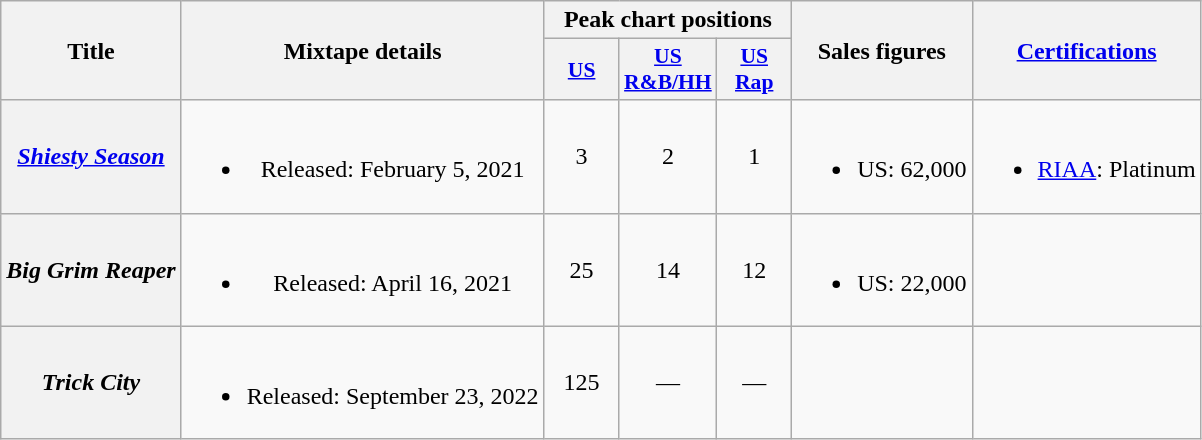<table class="wikitable plainrowheaders" style="text-align:center;">
<tr>
<th rowspan="2">Title</th>
<th rowspan="2">Mixtape details</th>
<th colspan="3">Peak chart positions</th>
<th rowspan="2">Sales figures</th>
<th rowspan="2"><a href='#'>Certifications</a></th>
</tr>
<tr>
<th scope="col" style="width:3em;font-size:90%;"><a href='#'>US</a></th>
<th scope="col" style="width:3em;font-size:90%;"><a href='#'>US<br>R&B/HH</a></th>
<th scope="col" style="width:3em;font-size:90%;"><a href='#'>US<br>Rap</a></th>
</tr>
<tr>
<th scope="row"><em><a href='#'>Shiesty Season</a></em><br></th>
<td><br><ul><li>Released: February 5, 2021</li></ul></td>
<td>3<br></td>
<td>2</td>
<td>1</td>
<td><br><ul><li>US: 62,000</li></ul></td>
<td><br><ul><li><a href='#'>RIAA</a>: Platinum</li></ul></td>
</tr>
<tr>
<th scope="row"><em>Big Grim Reaper</em><br></th>
<td><br><ul><li>Released: April 16, 2021</li></ul></td>
<td>25</td>
<td>14</td>
<td>12</td>
<td><br><ul><li>US: 22,000</li></ul></td>
<td></td>
</tr>
<tr>
<th scope="row"><em>Trick City</em><br></th>
<td><br><ul><li>Released: September 23, 2022</li></ul></td>
<td>125<br></td>
<td>—</td>
<td>—</td>
<td></td>
<td></td>
</tr>
</table>
